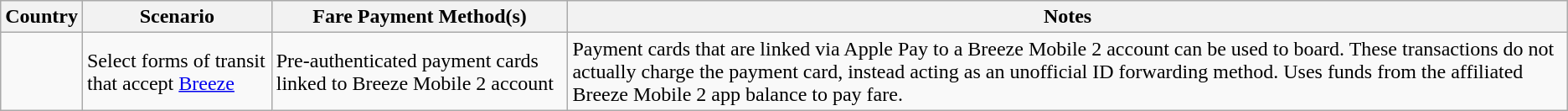<table class="wikitable">
<tr>
<th>Country</th>
<th>Scenario</th>
<th>Fare Payment Method(s)</th>
<th>Notes</th>
</tr>
<tr>
<td></td>
<td>Select forms of transit that accept <a href='#'>Breeze</a></td>
<td>Pre-authenticated payment cards linked to Breeze Mobile 2 account</td>
<td>Payment cards that are linked via Apple Pay to a Breeze Mobile 2 account can be used to board. These transactions do not actually charge the payment card, instead acting as an unofficial ID forwarding method. Uses funds from the affiliated Breeze Mobile 2 app balance to pay fare.</td>
</tr>
</table>
